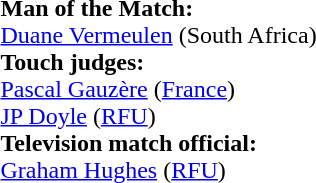<table style="width:50%">
<tr>
<td><br><strong>Man of the Match:</strong>
<br><a href='#'>Duane Vermeulen</a> (South Africa)<br><strong>Touch judges:</strong>
<br><a href='#'>Pascal Gauzère</a> (<a href='#'>France</a>)
<br><a href='#'>JP Doyle</a> (<a href='#'>RFU</a>)
<br><strong>Television match official:</strong>
<br><a href='#'>Graham Hughes</a> (<a href='#'>RFU</a>)</td>
</tr>
</table>
